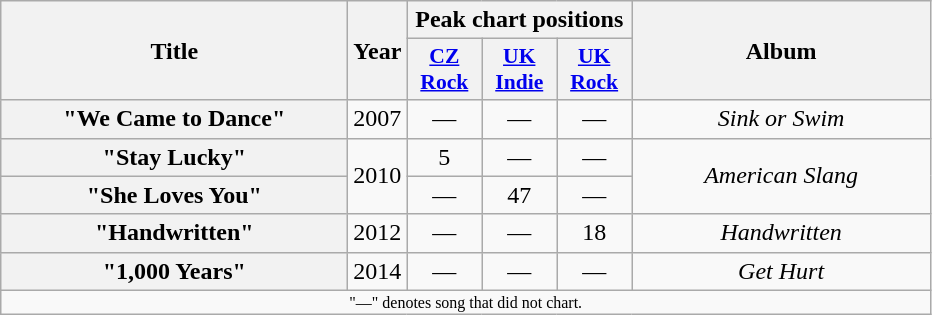<table class="wikitable plainrowheaders" style="text-align:center;">
<tr>
<th scope="col" rowspan="2" style="width:14em;">Title</th>
<th scope="col" rowspan="2">Year</th>
<th scope="col" colspan="3">Peak chart positions</th>
<th scope="col" rowspan="2" style="width:12em;">Album</th>
</tr>
<tr>
<th scope="col" style="width:3em;font-size:90%;"><a href='#'>CZ<br>Rock</a><br></th>
<th scope="col" style="width:3em;font-size:90%;"><a href='#'>UK<br>Indie</a><br></th>
<th scope="col" style="width:3em;font-size:90%;"><a href='#'>UK<br>Rock</a><br></th>
</tr>
<tr>
<th scope="row">"We Came to Dance"</th>
<td>2007</td>
<td>—</td>
<td>—</td>
<td>—</td>
<td><em>Sink or Swim</em></td>
</tr>
<tr>
<th scope="row">"Stay Lucky"</th>
<td rowspan="2">2010</td>
<td>5</td>
<td>—</td>
<td>—</td>
<td rowspan="2"><em>American Slang</em></td>
</tr>
<tr>
<th scope="row">"She Loves You"</th>
<td>—</td>
<td>47</td>
<td>—</td>
</tr>
<tr>
<th scope="row">"Handwritten"</th>
<td>2012</td>
<td>—</td>
<td>—</td>
<td>18</td>
<td><em>Handwritten</em></td>
</tr>
<tr>
<th scope="row">"1,000 Years"</th>
<td>2014</td>
<td>—</td>
<td>—</td>
<td>—</td>
<td><em>Get Hurt</em></td>
</tr>
<tr>
<td align="center" colspan="21" style="font-size: 8pt">"—" denotes song that did not chart.</td>
</tr>
</table>
